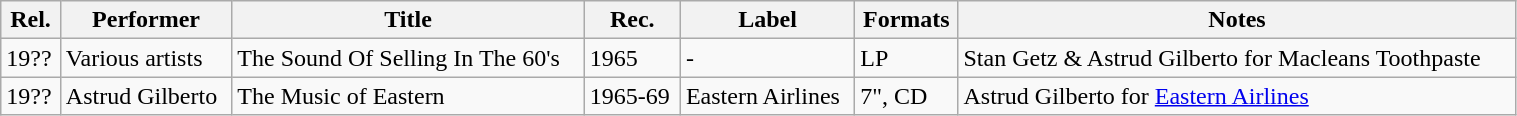<table class="wikitable sortable" style="width:80%;">
<tr>
<th>Rel.</th>
<th>Performer</th>
<th>Title</th>
<th>Rec.</th>
<th>Label</th>
<th>Formats</th>
<th>Notes</th>
</tr>
<tr>
<td>19??</td>
<td>Various artists</td>
<td>The Sound Of Selling In The 60's</td>
<td>1965</td>
<td>-</td>
<td>LP</td>
<td>Stan Getz & Astrud Gilberto for Macleans Toothpaste</td>
</tr>
<tr>
<td>19??</td>
<td>Astrud Gilberto</td>
<td>The Music of Eastern</td>
<td>1965-69</td>
<td>Eastern Airlines</td>
<td>7", CD</td>
<td>Astrud Gilberto for <a href='#'>Eastern Airlines</a></td>
</tr>
</table>
